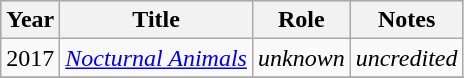<table class="wikitable">
<tr style="background:#b0c4de; text-align:center;">
<th>Year</th>
<th>Title</th>
<th>Role</th>
<th>Notes</th>
</tr>
<tr>
<td>2017</td>
<td><em><a href='#'>Nocturnal Animals</a></em></td>
<td><em>unknown</em></td>
<td><em>uncredited</em></td>
</tr>
<tr>
</tr>
</table>
